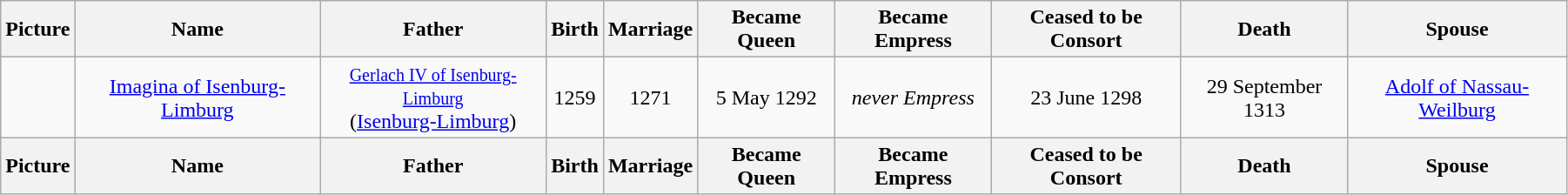<table width=95% class="wikitable">
<tr>
<th>Picture</th>
<th>Name</th>
<th>Father</th>
<th>Birth</th>
<th>Marriage</th>
<th>Became Queen</th>
<th>Became Empress</th>
<th>Ceased to be Consort</th>
<th>Death</th>
<th>Spouse</th>
</tr>
<tr>
<td align="center"></td>
<td align="center"><a href='#'>Imagina of Isenburg-Limburg</a></td>
<td align="center"><small><a href='#'>Gerlach IV of Isenburg-Limburg</a></small><br>(<a href='#'>Isenburg-Limburg</a>)</td>
<td align="center">1259</td>
<td align="center">1271</td>
<td align="center">5 May 1292</td>
<td align="center"><em>never Empress</em></td>
<td align="center">23 June 1298</td>
<td align="center">29 September 1313</td>
<td align="center"><a href='#'>Adolf of Nassau-Weilburg</a></td>
</tr>
<tr>
<th>Picture</th>
<th>Name</th>
<th>Father</th>
<th>Birth</th>
<th>Marriage</th>
<th>Became Queen</th>
<th>Became Empress</th>
<th>Ceased to be Consort</th>
<th>Death</th>
<th>Spouse</th>
</tr>
</table>
